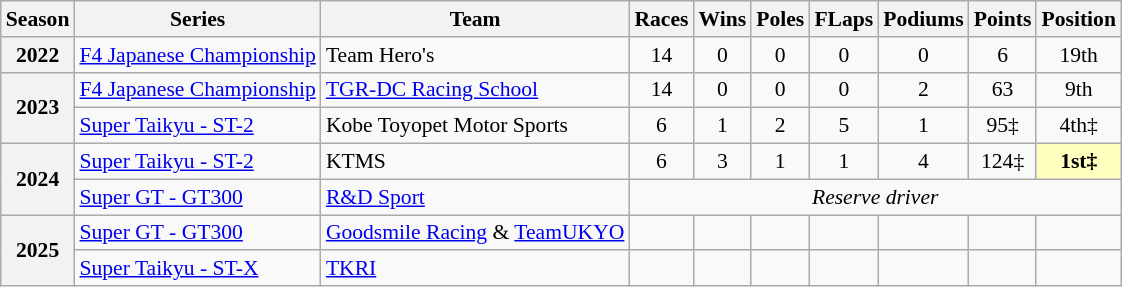<table class="wikitable" style="font-size: 90%; text-align:center">
<tr>
<th>Season</th>
<th>Series</th>
<th>Team</th>
<th>Races</th>
<th>Wins</th>
<th>Poles</th>
<th>FLaps</th>
<th>Podiums</th>
<th>Points</th>
<th>Position</th>
</tr>
<tr>
<th>2022</th>
<td align=left><a href='#'>F4 Japanese Championship</a></td>
<td align=left>Team Hero's</td>
<td>14</td>
<td>0</td>
<td>0</td>
<td>0</td>
<td>0</td>
<td>6</td>
<td>19th</td>
</tr>
<tr>
<th rowspan="2">2023</th>
<td align=left><a href='#'>F4 Japanese Championship</a></td>
<td align=left><a href='#'>TGR-DC Racing School</a></td>
<td>14</td>
<td>0</td>
<td>0</td>
<td>0</td>
<td>2</td>
<td>63</td>
<td>9th</td>
</tr>
<tr>
<td align=left><a href='#'>Super Taikyu - ST-2</a></td>
<td align=left>Kobe Toyopet Motor Sports</td>
<td>6</td>
<td>1</td>
<td>2</td>
<td>5</td>
<td>1</td>
<td>95‡</td>
<td>4th‡</td>
</tr>
<tr>
<th rowspan="2">2024</th>
<td align=left><a href='#'>Super Taikyu - ST-2</a></td>
<td align=left>KTMS</td>
<td>6</td>
<td>3</td>
<td>1</td>
<td>1</td>
<td>4</td>
<td>124‡</td>
<td style="background:#ffffbf"><strong>1st‡</strong></td>
</tr>
<tr>
<td align=left><a href='#'>Super GT - GT300</a></td>
<td align=left><a href='#'>R&D Sport</a></td>
<td colspan=7><em>Reserve driver</em></td>
</tr>
<tr>
<th rowspan="2">2025</th>
<td align=left><a href='#'>Super GT - GT300</a></td>
<td align=left><a href='#'>Goodsmile Racing</a> & <a href='#'>TeamUKYO</a></td>
<td></td>
<td></td>
<td></td>
<td></td>
<td></td>
<td></td>
<td></td>
</tr>
<tr>
<td align=left><a href='#'>Super Taikyu - ST-X</a></td>
<td align=left><a href='#'>TKRI</a></td>
<td></td>
<td></td>
<td></td>
<td></td>
<td></td>
<td></td>
<td></td>
</tr>
</table>
